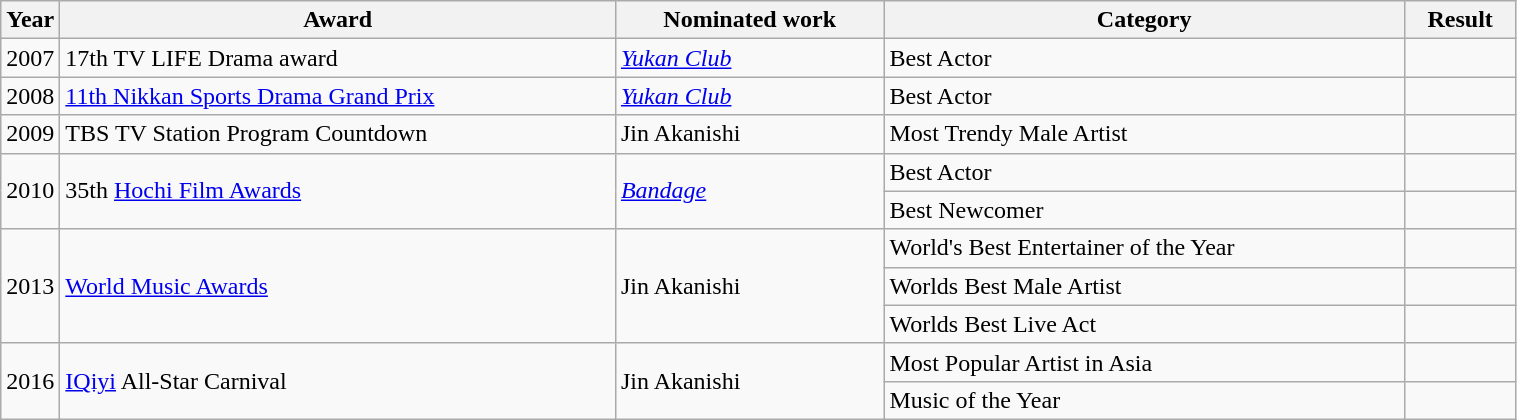<table class="wikitable" style="width:80%;">
<tr>
<th style="width:30px;">Year</th>
<th>Award</th>
<th>Nominated work</th>
<th>Category</th>
<th>Result</th>
</tr>
<tr>
<td>2007</td>
<td>17th TV LIFE Drama award</td>
<td><em><a href='#'>Yukan Club</a></em></td>
<td>Best Actor</td>
<td></td>
</tr>
<tr>
<td>2008</td>
<td><a href='#'>11th Nikkan Sports Drama Grand Prix</a></td>
<td><em><a href='#'>Yukan Club</a></em></td>
<td>Best Actor</td>
<td></td>
</tr>
<tr>
<td>2009</td>
<td>TBS TV Station Program Countdown</td>
<td>Jin Akanishi</td>
<td>Most Trendy Male Artist</td>
<td></td>
</tr>
<tr>
<td rowspan="2">2010</td>
<td rowspan=2>35th <a href='#'>Hochi Film Awards</a></td>
<td rowspan=2><em><a href='#'>Bandage</a></em></td>
<td>Best Actor</td>
<td></td>
</tr>
<tr>
<td>Best Newcomer</td>
<td></td>
</tr>
<tr>
<td rowspan="3">2013</td>
<td rowspan="3"><a href='#'>World Music Awards</a></td>
<td rowspan="3">Jin Akanishi</td>
<td>World's Best Entertainer of the Year</td>
<td></td>
</tr>
<tr>
<td>Worlds Best Male Artist</td>
<td></td>
</tr>
<tr>
<td>Worlds Best Live Act</td>
<td></td>
</tr>
<tr>
<td rowspan="2">2016</td>
<td rowspan="2"><a href='#'>IQiyi</a> All-Star Carnival</td>
<td rowspan="2">Jin Akanishi</td>
<td>Most Popular Artist in Asia</td>
<td></td>
</tr>
<tr>
<td>Music of the Year</td>
<td></td>
</tr>
</table>
